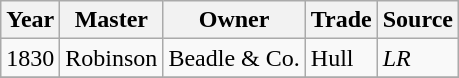<table class=" wikitable">
<tr>
<th>Year</th>
<th>Master</th>
<th>Owner</th>
<th>Trade</th>
<th>Source</th>
</tr>
<tr>
<td>1830</td>
<td>Robinson</td>
<td>Beadle & Co.</td>
<td>Hull</td>
<td><em>LR</em></td>
</tr>
<tr>
</tr>
</table>
